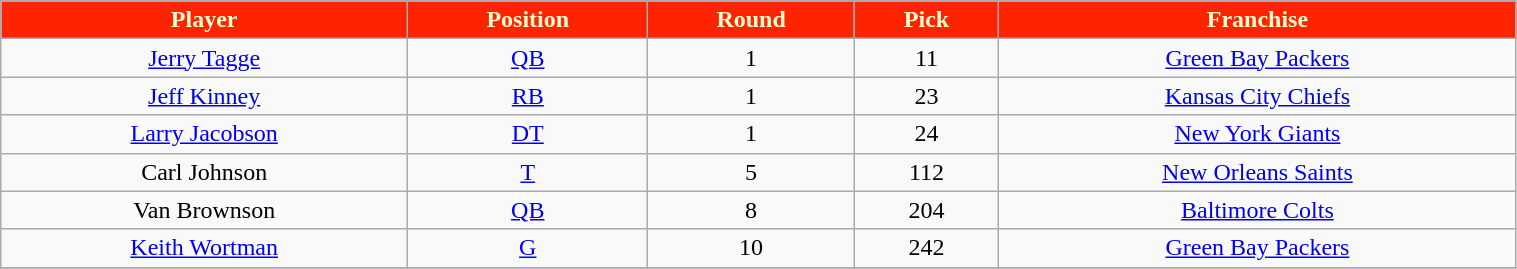<table class="wikitable" width="80%">
<tr align="center"  style="background:#FF2400;color:#FFFDD0;">
<td><strong>Player</strong></td>
<td><strong>Position</strong></td>
<td><strong>Round</strong></td>
<td><strong>Pick</strong></td>
<td><strong>Franchise</strong></td>
</tr>
<tr align="center" bgcolor="">
<td><a href='#'>Jerry Tagge</a></td>
<td><a href='#'>QB</a></td>
<td>1</td>
<td>11</td>
<td><a href='#'>Green Bay Packers</a></td>
</tr>
<tr align="center" bgcolor="">
<td><a href='#'>Jeff Kinney</a></td>
<td><a href='#'>RB</a></td>
<td>1</td>
<td>23</td>
<td><a href='#'>Kansas City Chiefs</a></td>
</tr>
<tr align="center" bgcolor="">
<td><a href='#'>Larry Jacobson</a></td>
<td><a href='#'>DT</a></td>
<td>1</td>
<td>24</td>
<td><a href='#'>New York Giants</a></td>
</tr>
<tr align="center" bgcolor="">
<td>Carl Johnson</td>
<td><a href='#'>T</a></td>
<td>5</td>
<td>112</td>
<td><a href='#'>New Orleans Saints</a></td>
</tr>
<tr align="center" bgcolor="">
<td>Van Brownson</td>
<td><a href='#'>QB</a></td>
<td>8</td>
<td>204</td>
<td><a href='#'>Baltimore Colts</a></td>
</tr>
<tr align="center" bgcolor="">
<td><a href='#'>Keith Wortman</a></td>
<td><a href='#'>G</a></td>
<td>10</td>
<td>242</td>
<td><a href='#'>Green Bay Packers</a></td>
</tr>
<tr align="center" bgcolor="">
</tr>
</table>
